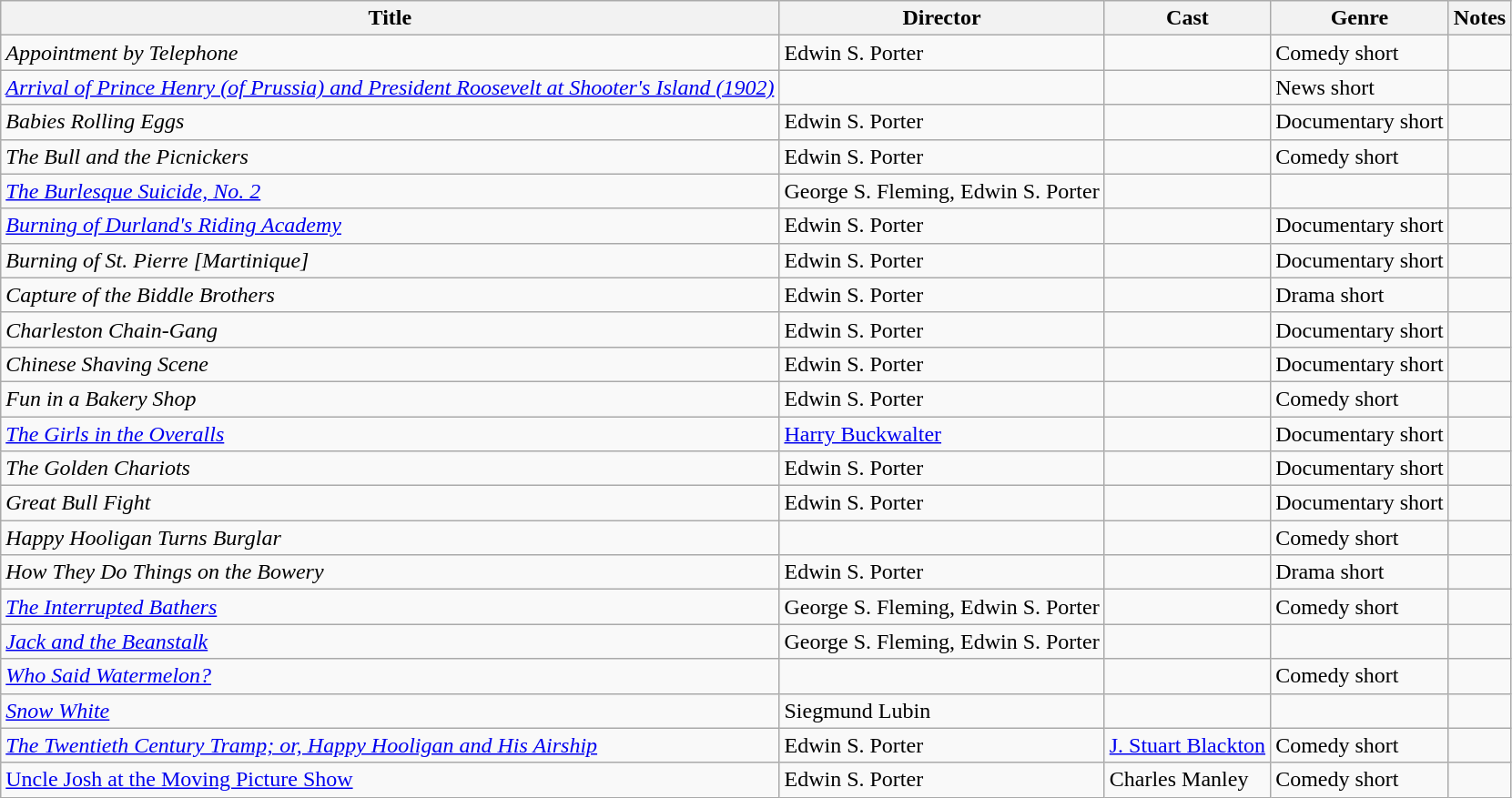<table class="wikitable">
<tr>
<th>Title</th>
<th>Director</th>
<th>Cast</th>
<th>Genre</th>
<th>Notes</th>
</tr>
<tr>
<td><em>Appointment by Telephone</em></td>
<td>Edwin S. Porter</td>
<td></td>
<td>Comedy short</td>
<td></td>
</tr>
<tr>
<td><em><a href='#'>Arrival of Prince Henry (of Prussia) and President Roosevelt at Shooter's Island (1902)</a></em></td>
<td></td>
<td></td>
<td>News short</td>
<td></td>
</tr>
<tr>
<td><em>Babies Rolling Eggs</em></td>
<td>Edwin S. Porter</td>
<td></td>
<td>Documentary short</td>
<td></td>
</tr>
<tr>
<td><em>The Bull and the Picnickers</em></td>
<td>Edwin S. Porter</td>
<td></td>
<td>Comedy short</td>
<td></td>
</tr>
<tr>
<td><em><a href='#'>The Burlesque Suicide, No. 2</a></em></td>
<td>George S. Fleming, Edwin S. Porter</td>
<td></td>
<td></td>
<td></td>
</tr>
<tr>
<td><em><a href='#'>Burning of Durland's Riding Academy</a></em></td>
<td>Edwin S. Porter</td>
<td></td>
<td>Documentary short</td>
<td></td>
</tr>
<tr>
<td><em>Burning of St. Pierre [Martinique]</em></td>
<td>Edwin S. Porter</td>
<td></td>
<td>Documentary short</td>
<td></td>
</tr>
<tr>
<td><em>Capture of the Biddle Brothers</em></td>
<td>Edwin S. Porter</td>
<td></td>
<td>Drama short</td>
<td></td>
</tr>
<tr>
<td><em>Charleston Chain-Gang</em></td>
<td>Edwin S. Porter</td>
<td></td>
<td>Documentary short</td>
<td></td>
</tr>
<tr>
<td><em>Chinese Shaving Scene</em></td>
<td>Edwin S. Porter</td>
<td></td>
<td>Documentary short</td>
<td></td>
</tr>
<tr>
<td><em>Fun in a Bakery Shop</em></td>
<td>Edwin S. Porter</td>
<td></td>
<td>Comedy short</td>
<td></td>
</tr>
<tr>
<td><em><a href='#'>The Girls in the Overalls</a></em></td>
<td><a href='#'>Harry Buckwalter</a></td>
<td></td>
<td>Documentary short</td>
<td></td>
</tr>
<tr>
<td><em>The Golden Chariots</em></td>
<td>Edwin S. Porter</td>
<td></td>
<td>Documentary short</td>
<td></td>
</tr>
<tr>
<td><em>Great Bull Fight</em></td>
<td>Edwin S. Porter</td>
<td></td>
<td>Documentary short</td>
<td></td>
</tr>
<tr>
<td><em>Happy Hooligan Turns Burglar</em></td>
<td></td>
<td></td>
<td>Comedy short</td>
<td></td>
</tr>
<tr>
<td><em>How They Do Things on the Bowery</em></td>
<td>Edwin S. Porter</td>
<td></td>
<td>Drama short</td>
<td></td>
</tr>
<tr>
<td><em><a href='#'>The Interrupted Bathers</a></em></td>
<td>George S. Fleming, Edwin S. Porter</td>
<td></td>
<td>Comedy short</td>
<td></td>
</tr>
<tr>
<td><em><a href='#'>Jack and the Beanstalk</a></em></td>
<td>George S. Fleming, Edwin S. Porter</td>
<td></td>
<td></td>
<td></td>
</tr>
<tr>
<td><em><a href='#'>Who Said Watermelon?</a></em></td>
<td></td>
<td></td>
<td>Comedy short</td>
<td></td>
</tr>
<tr>
<td><em><a href='#'>Snow White</a></em></td>
<td>Siegmund Lubin</td>
<td></td>
<td></td>
<td></td>
</tr>
<tr>
<td><em><a href='#'>The Twentieth Century Tramp; or, Happy Hooligan and His Airship</a></em></td>
<td>Edwin S. Porter</td>
<td><a href='#'>J. Stuart Blackton</a></td>
<td>Comedy short</td>
<td></td>
</tr>
<tr>
<td><a href='#'>Uncle Josh at the Moving Picture Show</a></td>
<td>Edwin S. Porter</td>
<td>Charles Manley</td>
<td>Comedy short</td>
<td></td>
</tr>
</table>
